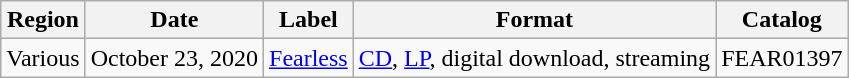<table class="wikitable">
<tr>
<th>Region</th>
<th>Date</th>
<th>Label</th>
<th>Format</th>
<th>Catalog</th>
</tr>
<tr>
<td>Various</td>
<td>October 23, 2020</td>
<td><a href='#'>Fearless</a></td>
<td><a href='#'>CD</a>, <a href='#'>LP</a>, digital download, streaming</td>
<td>FEAR01397</td>
</tr>
</table>
